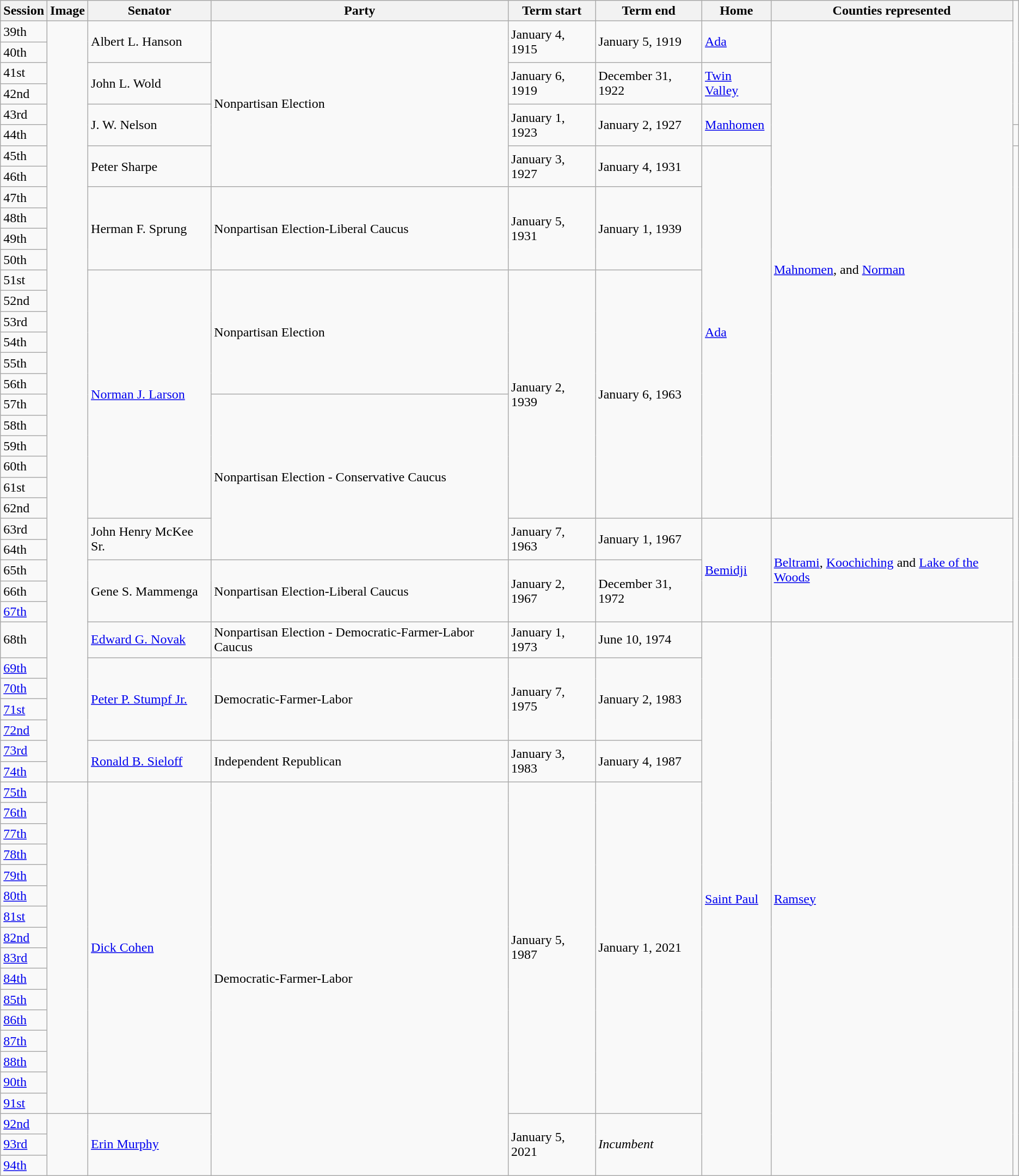<table role="presentation" class="wikitable mw-collapsible">
<tr>
<th>Session</th>
<th>Image</th>
<th>Senator</th>
<th>Party</th>
<th>Term start</th>
<th>Term end</th>
<th>Home</th>
<th>Counties represented</th>
</tr>
<tr>
<td>39th</td>
<td rowspan="36"></td>
<td rowspan="2">Albert L. Hanson</td>
<td rowspan="8" >Nonpartisan Election</td>
<td rowspan="2">January 4, 1915</td>
<td rowspan="2">January 5, 1919</td>
<td rowspan="2"><a href='#'>Ada</a></td>
<td rowspan="24"><a href='#'>Mahnomen</a>, and <a href='#'>Norman</a></td>
</tr>
<tr>
<td>40th</td>
</tr>
<tr>
<td>41st</td>
<td rowspan="2">John L. Wold</td>
<td rowspan="2">January 6, 1919</td>
<td rowspan="2">December 31, 1922</td>
<td rowspan="2"><a href='#'>Twin Valley</a></td>
</tr>
<tr>
<td>42nd</td>
</tr>
<tr>
<td>43rd</td>
<td rowspan="2">J. W. Nelson</td>
<td rowspan="2">January 1, 1923</td>
<td rowspan="2">January 2, 1927</td>
<td rowspan="2"><a href='#'>Manhomen</a></td>
</tr>
<tr>
<td>44th</td>
<td></td>
</tr>
<tr>
<td>45th</td>
<td rowspan="2">Peter Sharpe</td>
<td rowspan="2">January 3, 1927</td>
<td rowspan="2">January 4, 1931</td>
<td rowspan="18"><a href='#'>Ada</a></td>
</tr>
<tr>
<td>46th</td>
</tr>
<tr>
<td>47th</td>
<td rowspan="4">Herman F. Sprung</td>
<td rowspan="4" >Nonpartisan Election-Liberal Caucus</td>
<td rowspan="4">January 5, 1931</td>
<td rowspan="4">January 1, 1939</td>
</tr>
<tr>
<td>48th</td>
</tr>
<tr>
<td>49th</td>
</tr>
<tr>
<td>50th</td>
</tr>
<tr>
<td>51st</td>
<td rowspan="12"><a href='#'>Norman J. Larson</a></td>
<td rowspan="6" >Nonpartisan Election</td>
<td rowspan="12">January 2, 1939</td>
<td rowspan="12">January 6, 1963</td>
</tr>
<tr>
<td>52nd</td>
</tr>
<tr>
<td>53rd</td>
</tr>
<tr>
<td>54th</td>
</tr>
<tr>
<td>55th</td>
</tr>
<tr>
<td>56th</td>
</tr>
<tr>
<td>57th</td>
<td rowspan="8" >Nonpartisan Election - Conservative Caucus</td>
</tr>
<tr>
<td>58th</td>
</tr>
<tr>
<td>59th</td>
</tr>
<tr>
<td>60th</td>
</tr>
<tr>
<td>61st</td>
</tr>
<tr>
<td>62nd</td>
</tr>
<tr>
<td>63rd</td>
<td rowspan="2">John Henry McKee Sr.</td>
<td rowspan="2">January 7, 1963</td>
<td rowspan="2">January 1, 1967</td>
<td rowspan="5"><a href='#'>Bemidji</a></td>
<td rowspan="5"><a href='#'>Beltrami</a>, <a href='#'>Koochiching</a> and <a href='#'>Lake of the Woods</a></td>
</tr>
<tr>
<td>64th</td>
</tr>
<tr>
<td>65th</td>
<td rowspan="3">Gene S. Mammenga</td>
<td rowspan="3" >Nonpartisan Election-Liberal Caucus</td>
<td rowspan="3">January 2, 1967</td>
<td rowspan="3">December 31, 1972</td>
</tr>
<tr>
<td>66th</td>
</tr>
<tr>
<td><a href='#'>67th</a></td>
</tr>
<tr>
<td>68th</td>
<td><a href='#'>Edward G. Novak</a></td>
<td>Nonpartisan Election - Democratic-Farmer-Labor Caucus</td>
<td>January 1, 1973</td>
<td>June 10, 1974</td>
<td rowspan="27"><a href='#'>Saint Paul</a></td>
<td rowspan="27"><a href='#'>Ramsey</a></td>
</tr>
<tr>
<td><a href='#'>69th</a></td>
<td rowspan="4"><a href='#'>Peter P. Stumpf Jr.</a></td>
<td rowspan="4" >Democratic-Farmer-Labor</td>
<td rowspan="4">January 7, 1975</td>
<td rowspan="4">January 2, 1983</td>
</tr>
<tr>
<td><a href='#'>70th</a></td>
</tr>
<tr>
<td><a href='#'>71st</a></td>
</tr>
<tr>
<td><a href='#'>72nd</a></td>
</tr>
<tr>
<td><a href='#'>73rd</a></td>
<td rowspan="2"><a href='#'>Ronald B. Sieloff</a></td>
<td rowspan="2" >Independent Republican</td>
<td rowspan="2">January 3, 1983</td>
<td rowspan="2">January 4, 1987</td>
</tr>
<tr>
<td><a href='#'>74th</a></td>
</tr>
<tr>
<td><a href='#'>75th</a></td>
<td rowspan="16"></td>
<td rowspan="16"><a href='#'>Dick Cohen</a></td>
<td rowspan="19" >Democratic-Farmer-Labor</td>
<td rowspan="16">January 5, 1987</td>
<td rowspan="16">January 1, 2021</td>
</tr>
<tr>
<td><a href='#'>76th</a></td>
</tr>
<tr>
<td><a href='#'>77th</a></td>
</tr>
<tr>
<td><a href='#'>78th</a></td>
</tr>
<tr>
<td><a href='#'>79th</a></td>
</tr>
<tr>
<td><a href='#'>80th</a></td>
</tr>
<tr>
<td><a href='#'>81st</a></td>
</tr>
<tr>
<td><a href='#'>82nd</a></td>
</tr>
<tr>
<td><a href='#'>83rd</a></td>
</tr>
<tr>
<td><a href='#'>84th</a></td>
</tr>
<tr>
<td><a href='#'>85th</a></td>
</tr>
<tr>
<td><a href='#'>86th</a></td>
</tr>
<tr>
<td><a href='#'>87th</a></td>
</tr>
<tr>
<td><a href='#'>88th</a></td>
</tr>
<tr>
<td><a href='#'>90th</a></td>
</tr>
<tr>
<td><a href='#'>91st</a></td>
</tr>
<tr>
<td><a href='#'>92nd</a></td>
<td rowspan="3"></td>
<td rowspan="3"><a href='#'>Erin Murphy</a></td>
<td rowspan="3">January 5, 2021</td>
<td rowspan="3"><em>Incumbent</em></td>
</tr>
<tr>
<td><a href='#'>93rd</a></td>
</tr>
<tr>
<td><a href='#'>94th</a></td>
</tr>
</table>
